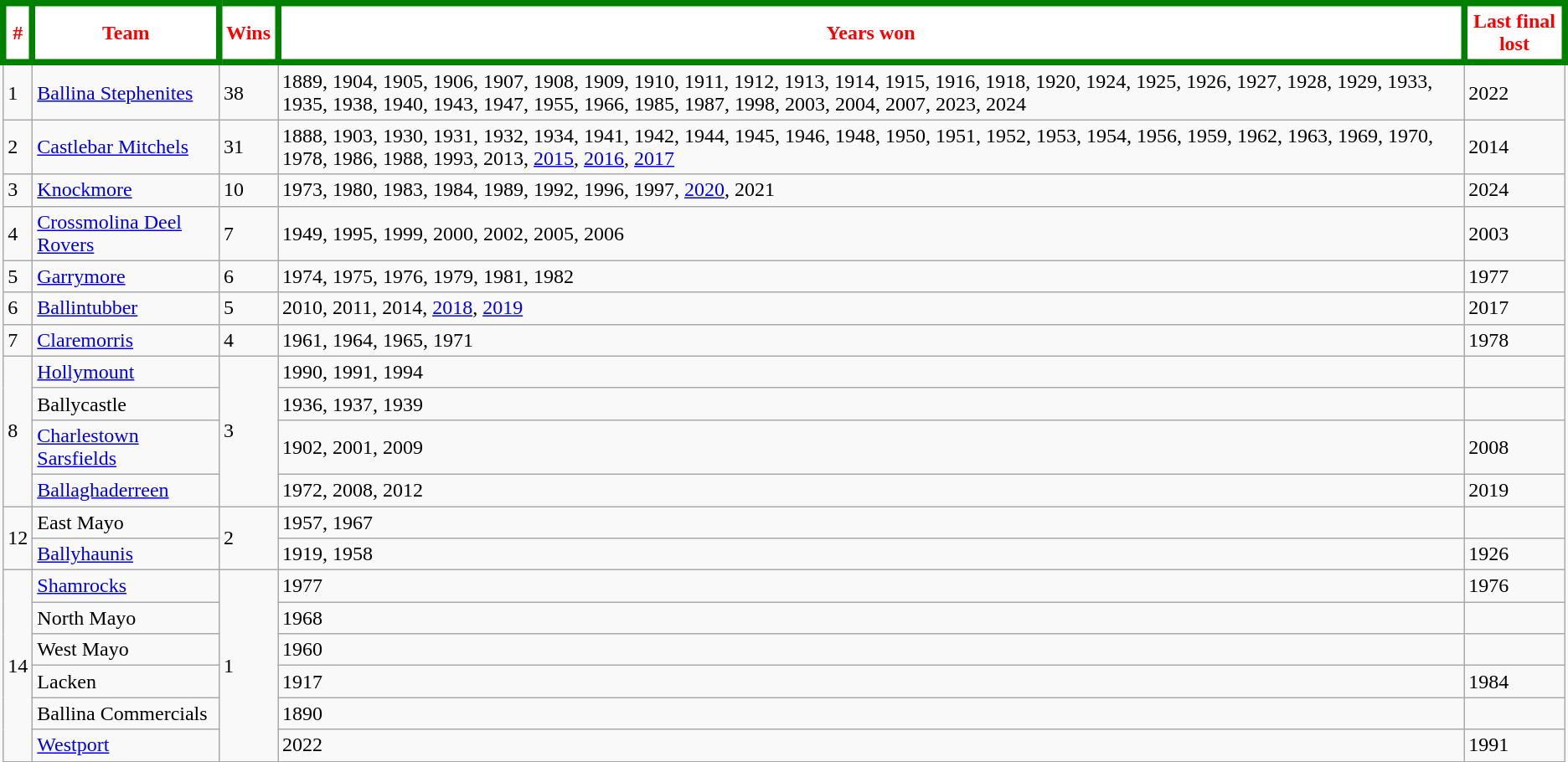<table class="wikitable">
<tr>
<th style="background:white;color:red;border:5px solid green">#</th>
<th style="background:white;color:red;border:5px solid green">Team</th>
<th style="background:white;color:red;border:5px solid green">Wins</th>
<th style="background:white;color:red;border:5px solid green">Years won</th>
<th style="background:white;color:red;border:5px solid green">Last final lost</th>
</tr>
<tr>
<td>1</td>
<td> <a href='#'>Ballina Stephenites</a></td>
<td>38</td>
<td>1889, 1904, 1905, 1906, 1907, 1908, 1909, 1910, 1911, 1912, 1913, 1914, 1915, 1916, 1918, 1920, 1924, 1925, 1926, 1927, 1928, 1929, 1933, 1935, 1938, 1940, 1943, 1947, 1955, 1966, 1985, 1987, 1998, 2003, 2004, 2007, 2023, 2024</td>
<td>2022</td>
</tr>
<tr>
<td>2</td>
<td> <a href='#'>Castlebar Mitchels</a></td>
<td>31</td>
<td>1888, 1903, 1930, 1931, 1932, 1934, 1941, 1942, 1944, 1945, 1946, 1948, 1950, 1951, 1952, 1953, 1954, 1956, 1959, 1962, 1963, 1969, 1970, 1978, 1986, 1988, 1993, 2013, <a href='#'>2015</a>, <a href='#'>2016</a>, <a href='#'>2017</a></td>
<td>2014</td>
</tr>
<tr>
<td>3</td>
<td> <a href='#'>Knockmore</a></td>
<td>10</td>
<td>1973, 1980, 1983, 1984, 1989, 1992, 1996, 1997, <a href='#'>2020</a>, 2021</td>
<td>2024</td>
</tr>
<tr>
<td>4</td>
<td> <a href='#'>Crossmolina Deel Rovers</a></td>
<td>7</td>
<td>1949, 1995, 1999, 2000, 2002, 2005, 2006</td>
<td>2003</td>
</tr>
<tr>
<td>5</td>
<td> <a href='#'>Garrymore</a></td>
<td>6</td>
<td>1974, 1975, 1976, 1979, 1981, 1982</td>
<td>1977</td>
</tr>
<tr>
<td>6</td>
<td> <a href='#'>Ballintubber</a></td>
<td>5</td>
<td>2010, 2011, 2014, <a href='#'>2018</a>, <a href='#'>2019</a></td>
<td>2017</td>
</tr>
<tr>
<td>7</td>
<td> <a href='#'>Claremorris</a></td>
<td>4</td>
<td>1961, 1964, 1965, 1971</td>
<td>1978</td>
</tr>
<tr>
<td rowspan=4>8</td>
<td> <a href='#'>Hollymount</a></td>
<td rowspan=4>3</td>
<td>1990, 1991, 1994</td>
<td></td>
</tr>
<tr>
<td> Ballycastle</td>
<td>1936, 1937, 1939</td>
<td></td>
</tr>
<tr>
<td> <a href='#'>Charlestown Sarsfields</a></td>
<td>1902, 2001, 2009</td>
<td>2008</td>
</tr>
<tr>
<td> <a href='#'>Ballaghaderreen</a></td>
<td>1972, 2008, 2012</td>
<td>2019</td>
</tr>
<tr>
<td rowspan=2>12</td>
<td>East Mayo</td>
<td rowspan=2>2</td>
<td>1957, 1967</td>
<td></td>
</tr>
<tr>
<td> <a href='#'>Ballyhaunis</a></td>
<td>1919, 1958</td>
<td>1926</td>
</tr>
<tr>
<td rowspan=6>14</td>
<td> <a href='#'>Shamrocks</a></td>
<td rowspan=6>1</td>
<td>1977</td>
<td>1976</td>
</tr>
<tr>
<td>North Mayo</td>
<td>1968</td>
<td></td>
</tr>
<tr>
<td>West Mayo</td>
<td>1960</td>
<td></td>
</tr>
<tr>
<td> Lacken</td>
<td>1917</td>
<td>1984</td>
</tr>
<tr>
<td>Ballina Commercials</td>
<td>1890</td>
<td></td>
</tr>
<tr>
<td> <a href='#'>Westport</a></td>
<td>2022</td>
<td>1991</td>
</tr>
</table>
